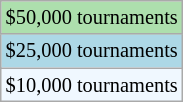<table class=wikitable style="font-size:85%">
<tr style="background:#addfad;">
<td>$50,000 tournaments</td>
</tr>
<tr style="background:lightblue;">
<td>$25,000 tournaments</td>
</tr>
<tr style="background:#f0f8ff;">
<td>$10,000 tournaments</td>
</tr>
</table>
